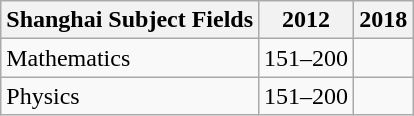<table class=wikitable>
<tr>
<th>Shanghai Subject Fields</th>
<th>2012</th>
<th>2018</th>
</tr>
<tr>
<td>Mathematics</td>
<td>151–200</td>
<td></td>
</tr>
<tr>
<td>Physics</td>
<td>151–200</td>
<td></td>
</tr>
</table>
